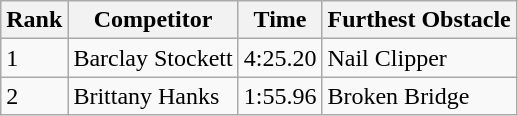<table class="wikitable sortable mw-collapsible">
<tr>
<th>Rank</th>
<th>Competitor</th>
<th>Time</th>
<th>Furthest Obstacle</th>
</tr>
<tr>
<td>1</td>
<td>Barclay Stockett</td>
<td>4:25.20</td>
<td>Nail Clipper</td>
</tr>
<tr>
<td>2</td>
<td>Brittany Hanks</td>
<td>1:55.96</td>
<td>Broken Bridge</td>
</tr>
</table>
